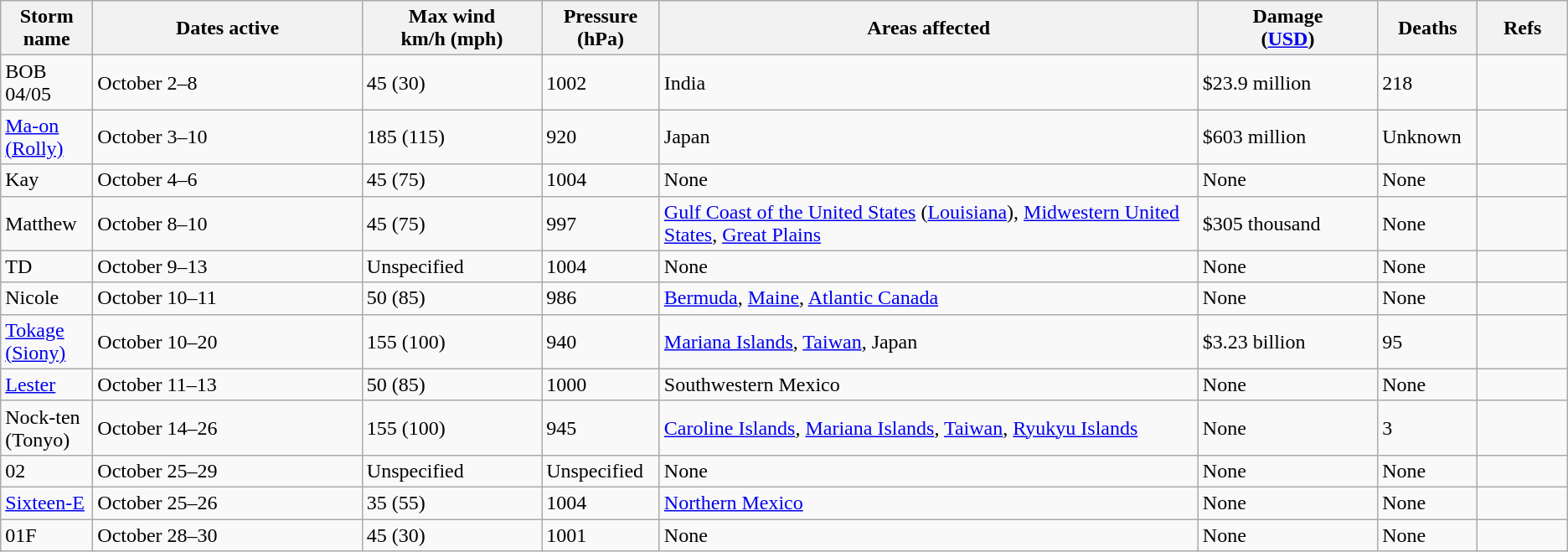<table class="wikitable sortable">
<tr>
<th width="5%">Storm name</th>
<th width="15%">Dates active</th>
<th width="10%">Max wind<br>km/h (mph)</th>
<th width="5%">Pressure<br>(hPa)</th>
<th width="30%">Areas affected</th>
<th width="10%">Damage<br>(<a href='#'>USD</a>)</th>
<th width="5%">Deaths</th>
<th width="5%">Refs</th>
</tr>
<tr>
<td>BOB 04/05</td>
<td>October 2–8</td>
<td>45 (30)</td>
<td>1002</td>
<td>India</td>
<td>$23.9 million</td>
<td>218</td>
<td></td>
</tr>
<tr>
<td><a href='#'>Ma-on (Rolly)</a></td>
<td>October 3–10</td>
<td>185 (115)</td>
<td>920</td>
<td>Japan</td>
<td>$603 million</td>
<td>Unknown</td>
<td></td>
</tr>
<tr>
<td>Kay</td>
<td>October 4–6</td>
<td>45 (75)</td>
<td>1004</td>
<td>None</td>
<td>None</td>
<td>None</td>
<td></td>
</tr>
<tr>
<td>Matthew</td>
<td>October 8–10</td>
<td>45 (75)</td>
<td>997</td>
<td><a href='#'>Gulf Coast of the United States</a> (<a href='#'>Louisiana</a>), <a href='#'>Midwestern United States</a>, <a href='#'>Great Plains</a></td>
<td>$305 thousand</td>
<td>None</td>
<td></td>
</tr>
<tr>
<td>TD</td>
<td>October 9–13</td>
<td>Unspecified</td>
<td>1004</td>
<td>None</td>
<td>None</td>
<td>None</td>
<td></td>
</tr>
<tr>
<td>Nicole</td>
<td>October 10–11</td>
<td>50 (85)</td>
<td>986</td>
<td><a href='#'>Bermuda</a>, <a href='#'>Maine</a>, <a href='#'>Atlantic Canada</a></td>
<td>None</td>
<td>None</td>
<td></td>
</tr>
<tr>
<td><a href='#'>Tokage (Siony)</a></td>
<td>October 10–20</td>
<td>155 (100)</td>
<td>940</td>
<td><a href='#'>Mariana Islands</a>, <a href='#'>Taiwan</a>, Japan</td>
<td>$3.23 billion</td>
<td>95</td>
<td></td>
</tr>
<tr>
<td><a href='#'>Lester</a></td>
<td>October 11–13</td>
<td>50 (85)</td>
<td>1000</td>
<td>Southwestern Mexico</td>
<td>None</td>
<td>None</td>
<td></td>
</tr>
<tr>
<td>Nock-ten (Tonyo)</td>
<td>October 14–26</td>
<td>155 (100)</td>
<td>945</td>
<td><a href='#'>Caroline Islands</a>, <a href='#'>Mariana Islands</a>, <a href='#'>Taiwan</a>, <a href='#'>Ryukyu Islands</a></td>
<td>None</td>
<td>3</td>
<td></td>
</tr>
<tr>
<td>02</td>
<td>October 25–29</td>
<td>Unspecified</td>
<td>Unspecified</td>
<td>None</td>
<td>None</td>
<td>None</td>
<td></td>
</tr>
<tr>
<td><a href='#'>Sixteen-E</a></td>
<td>October 25–26</td>
<td>35 (55)</td>
<td>1004</td>
<td><a href='#'>Northern Mexico</a></td>
<td>None</td>
<td>None</td>
<td></td>
</tr>
<tr>
<td>01F</td>
<td>October 28–30</td>
<td>45 (30)</td>
<td>1001</td>
<td>None</td>
<td>None</td>
<td>None</td>
<td></td>
</tr>
</table>
